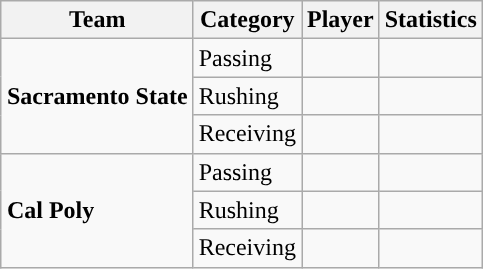<table class="wikitable" style="float: right;">
<tr>
<th>Team</th>
<th>Category</th>
<th>Player</th>
<th>Statistics</th>
</tr>
<tr>
<td rowspan=3><strong>Sacramento State</strong></td>
<td>Passing</td>
<td></td>
<td></td>
</tr>
<tr>
<td>Rushing</td>
<td></td>
<td></td>
</tr>
<tr>
<td>Receiving</td>
<td></td>
<td></td>
</tr>
<tr>
<td rowspan=3><strong>Cal Poly</strong></td>
<td>Passing</td>
<td></td>
<td></td>
</tr>
<tr>
<td>Rushing</td>
<td></td>
<td></td>
</tr>
<tr>
<td>Receiving</td>
<td></td>
<td></td>
</tr>
</table>
